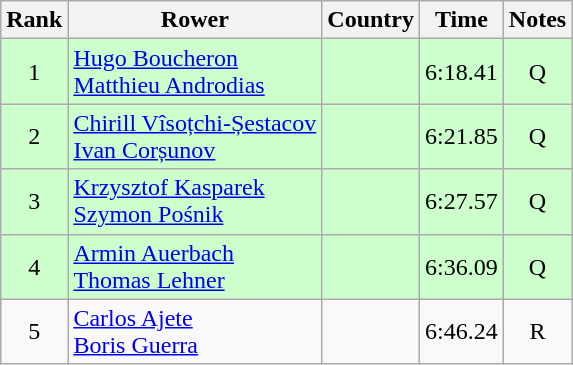<table class="wikitable" style="text-align:center">
<tr>
<th>Rank</th>
<th>Rower</th>
<th>Country</th>
<th>Time</th>
<th>Notes</th>
</tr>
<tr bgcolor=ccffcc>
<td>1</td>
<td align="left"><a href='#'>Hugo Boucheron</a><br><a href='#'>Matthieu Androdias</a></td>
<td align="left"></td>
<td>6:18.41</td>
<td>Q</td>
</tr>
<tr bgcolor=ccffcc>
<td>2</td>
<td align="left"><a href='#'>Chirill Vîsoțchi-Șestacov</a><br><a href='#'>Ivan Corșunov</a></td>
<td align="left"></td>
<td>6:21.85</td>
<td>Q</td>
</tr>
<tr bgcolor=ccffcc>
<td>3</td>
<td align="left"><a href='#'>Krzysztof Kasparek</a><br><a href='#'>Szymon Pośnik</a></td>
<td align="left"></td>
<td>6:27.57</td>
<td>Q</td>
</tr>
<tr bgcolor=ccffcc>
<td>4</td>
<td align="left"><a href='#'>Armin Auerbach</a><br><a href='#'>Thomas Lehner</a></td>
<td align="left"></td>
<td>6:36.09</td>
<td>Q</td>
</tr>
<tr>
<td>5</td>
<td align="left"><a href='#'>Carlos Ajete</a><br><a href='#'>Boris Guerra</a></td>
<td align="left"></td>
<td>6:46.24</td>
<td>R</td>
</tr>
</table>
